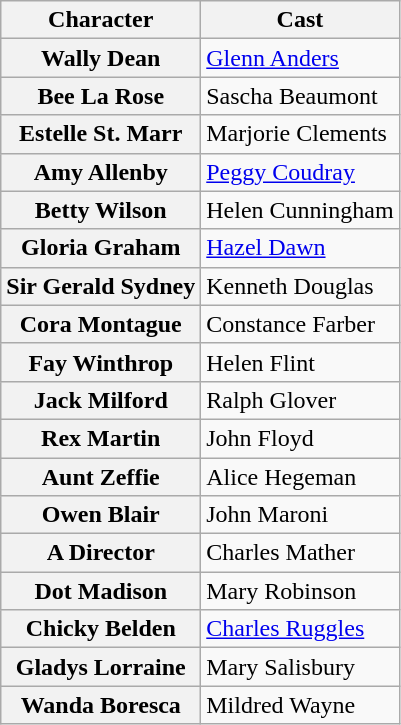<table class="wikitable sortable plainrowheaders">
<tr>
<th scope="col">Character</th>
<th scope="col">Cast</th>
</tr>
<tr>
<th scope="row">Wally Dean</th>
<td><a href='#'>Glenn Anders</a></td>
</tr>
<tr>
<th scope="row">Bee La Rose</th>
<td>Sascha Beaumont</td>
</tr>
<tr>
<th scope="row">Estelle St. Marr</th>
<td>Marjorie Clements</td>
</tr>
<tr>
<th scope="row">Amy Allenby</th>
<td><a href='#'>Peggy Coudray</a></td>
</tr>
<tr>
<th scope="row">Betty Wilson</th>
<td>Helen Cunningham</td>
</tr>
<tr>
<th scope="row">Gloria Graham</th>
<td><a href='#'>Hazel Dawn</a></td>
</tr>
<tr>
<th scope="row">Sir Gerald Sydney</th>
<td>Kenneth Douglas</td>
</tr>
<tr>
<th scope="row">Cora Montague</th>
<td>Constance Farber</td>
</tr>
<tr>
<th scope="row">Fay Winthrop</th>
<td>Helen Flint</td>
</tr>
<tr>
<th scope="row">Jack Milford</th>
<td>Ralph Glover</td>
</tr>
<tr>
<th scope="row">Rex Martin</th>
<td>John Floyd</td>
</tr>
<tr>
<th scope="row">Aunt Zeffie</th>
<td>Alice Hegeman</td>
</tr>
<tr>
<th scope="row">Owen Blair</th>
<td>John Maroni</td>
</tr>
<tr>
<th scope="row">A Director</th>
<td>Charles Mather</td>
</tr>
<tr>
<th scope="row">Dot Madison</th>
<td>Mary Robinson</td>
</tr>
<tr>
<th scope="row">Chicky Belden</th>
<td><a href='#'>Charles Ruggles</a></td>
</tr>
<tr>
<th scope="row">Gladys Lorraine</th>
<td>Mary Salisbury</td>
</tr>
<tr>
<th scope="row">Wanda Boresca</th>
<td>Mildred Wayne</td>
</tr>
</table>
